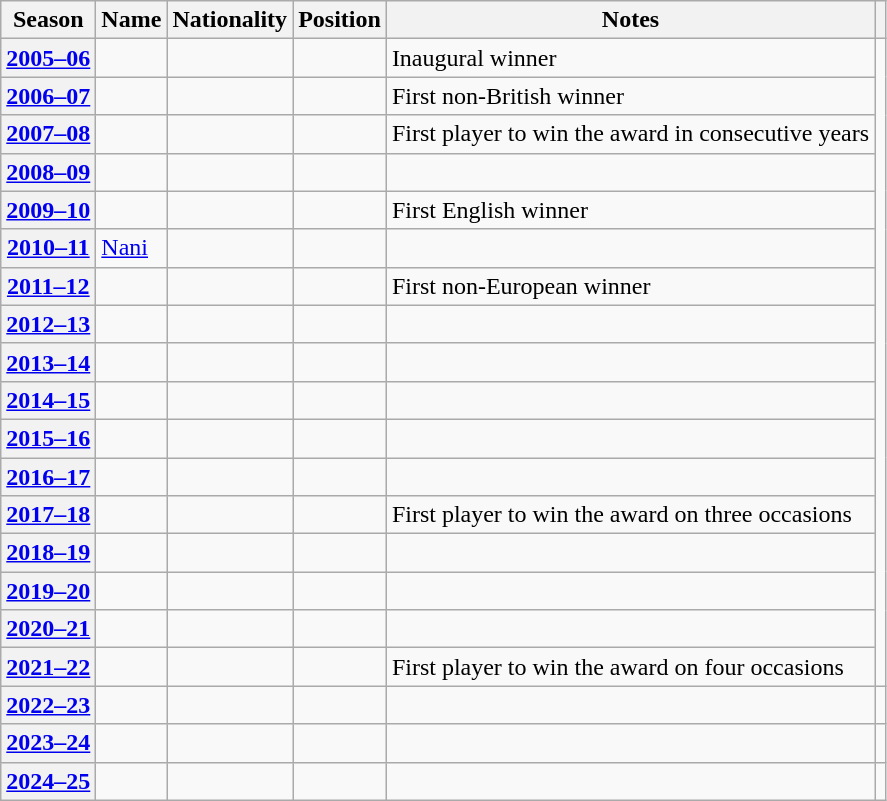<table class="wikitable plainrowheaders sortable">
<tr>
<th scope="col">Season</th>
<th scope="col">Name</th>
<th scope="col">Nationality</th>
<th scope="col">Position</th>
<th scope="col">Notes</th>
<th scope="col" class="unsortable"></th>
</tr>
<tr>
<th scope="row" style="text-align:center"><a href='#'>2005–06</a></th>
<td></td>
<td></td>
<td></td>
<td>Inaugural winner</td>
<td rowspan="17"></td>
</tr>
<tr>
<th scope="row" style="text-align:center"><a href='#'>2006–07</a></th>
<td></td>
<td></td>
<td></td>
<td>First non-British winner</td>
</tr>
<tr>
<th scope="row" style="text-align:center"><a href='#'>2007–08</a></th>
<td></td>
<td></td>
<td></td>
<td>First player to win the award in consecutive years</td>
</tr>
<tr>
<th scope="row" style="text-align:center"><a href='#'>2008–09</a></th>
<td></td>
<td></td>
<td></td>
<td></td>
</tr>
<tr>
<th scope="row" style="text-align:center"><a href='#'>2009–10</a></th>
<td></td>
<td></td>
<td></td>
<td>First English winner</td>
</tr>
<tr>
<th scope="row" style="text-align:center"><a href='#'>2010–11</a></th>
<td><a href='#'>Nani</a></td>
<td></td>
<td></td>
<td></td>
</tr>
<tr>
<th scope="row" style="text-align:center"><a href='#'>2011–12</a></th>
<td></td>
<td></td>
<td></td>
<td>First non-European winner</td>
</tr>
<tr>
<th scope="row" style="text-align:center"><a href='#'>2012–13</a></th>
<td></td>
<td></td>
<td></td>
<td></td>
</tr>
<tr>
<th scope="row" style="text-align:center"><a href='#'>2013–14</a></th>
<td></td>
<td></td>
<td></td>
<td></td>
</tr>
<tr>
<th scope="row" style="text-align:center"><a href='#'>2014–15</a></th>
<td></td>
<td></td>
<td></td>
<td></td>
</tr>
<tr>
<th scope="row" style="text-align:center"><a href='#'>2015–16</a></th>
<td></td>
<td></td>
<td></td>
<td></td>
</tr>
<tr>
<th scope="row" style="text-align:center"><a href='#'>2016–17</a></th>
<td></td>
<td></td>
<td></td>
<td></td>
</tr>
<tr>
<th scope="row" style="text-align:center"><a href='#'>2017–18</a></th>
<td></td>
<td></td>
<td></td>
<td>First player to win the award on three occasions</td>
</tr>
<tr>
<th scope="row" style="text-align:center"><a href='#'>2018–19</a></th>
<td></td>
<td></td>
<td></td>
<td></td>
</tr>
<tr>
<th scope="row" style="text-align:center"><a href='#'>2019–20</a></th>
<td></td>
<td></td>
<td></td>
<td></td>
</tr>
<tr>
<th scope="row" style="text-align:center"><a href='#'>2020–21</a></th>
<td></td>
<td></td>
<td></td>
<td></td>
</tr>
<tr>
<th scope="row" style="text-align:center"><a href='#'>2021–22</a></th>
<td></td>
<td></td>
<td></td>
<td>First player to win the award on four occasions</td>
</tr>
<tr>
<th scope="row" style="text-align:center"><a href='#'>2022–23</a></th>
<td></td>
<td></td>
<td></td>
<td></td>
<td></td>
</tr>
<tr>
<th scope="row" style="text-align:center"><a href='#'>2023–24</a></th>
<td></td>
<td></td>
<td></td>
<td></td>
<td></td>
</tr>
<tr>
<th scope="row" style="text-align:center"><a href='#'>2024–25</a></th>
<td></td>
<td></td>
<td></td>
<td></td>
<td></td>
</tr>
</table>
